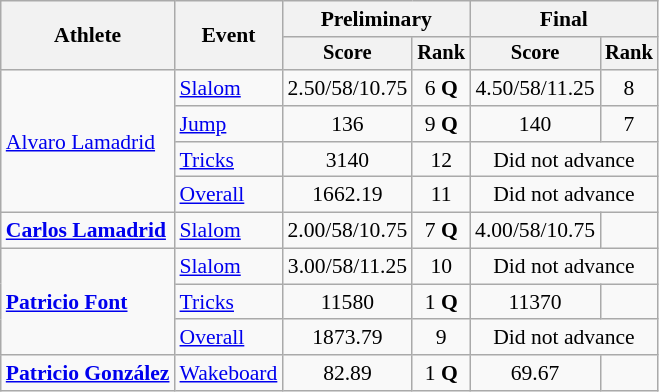<table class=wikitable style=font-size:90%;text-align:center>
<tr>
<th rowspan=2>Athlete</th>
<th rowspan=2>Event</th>
<th colspan=2>Preliminary</th>
<th colspan=2>Final</th>
</tr>
<tr style=font-size:95%>
<th>Score</th>
<th>Rank</th>
<th>Score</th>
<th>Rank</th>
</tr>
<tr>
<td align=left rowspan=4><a href='#'>Alvaro Lamadrid</a></td>
<td align=left><a href='#'>Slalom</a></td>
<td>2.50/58/10.75</td>
<td>6 <strong>Q</strong></td>
<td>4.50/58/11.25</td>
<td>8</td>
</tr>
<tr>
<td align=left><a href='#'>Jump</a></td>
<td>136</td>
<td>9 <strong>Q</strong></td>
<td>140</td>
<td>7</td>
</tr>
<tr>
<td align=left><a href='#'>Tricks</a></td>
<td>3140</td>
<td>12</td>
<td colspan=2>Did not advance</td>
</tr>
<tr>
<td align=left><a href='#'>Overall</a></td>
<td>1662.19</td>
<td>11</td>
<td colspan=2>Did not advance</td>
</tr>
<tr>
<td align=left><strong><a href='#'>Carlos Lamadrid</a></strong></td>
<td align=left><a href='#'>Slalom</a></td>
<td>2.00/58/10.75</td>
<td>7 <strong>Q</strong></td>
<td>4.00/58/10.75</td>
<td></td>
</tr>
<tr>
<td align=left rowspan=3><strong><a href='#'>Patricio Font</a></strong></td>
<td align=left><a href='#'>Slalom</a></td>
<td>3.00/58/11.25</td>
<td>10</td>
<td colspan=2>Did not advance</td>
</tr>
<tr>
<td align=left><a href='#'>Tricks</a></td>
<td>11580</td>
<td>1 <strong>Q</strong></td>
<td>11370</td>
<td></td>
</tr>
<tr>
<td align=left><a href='#'>Overall</a></td>
<td>1873.79</td>
<td>9</td>
<td colspan=2>Did not advance</td>
</tr>
<tr>
<td align=left><strong><a href='#'>Patricio González</a></strong></td>
<td align=left><a href='#'>Wakeboard</a></td>
<td>82.89</td>
<td>1 <strong>Q</strong></td>
<td>69.67</td>
<td></td>
</tr>
</table>
